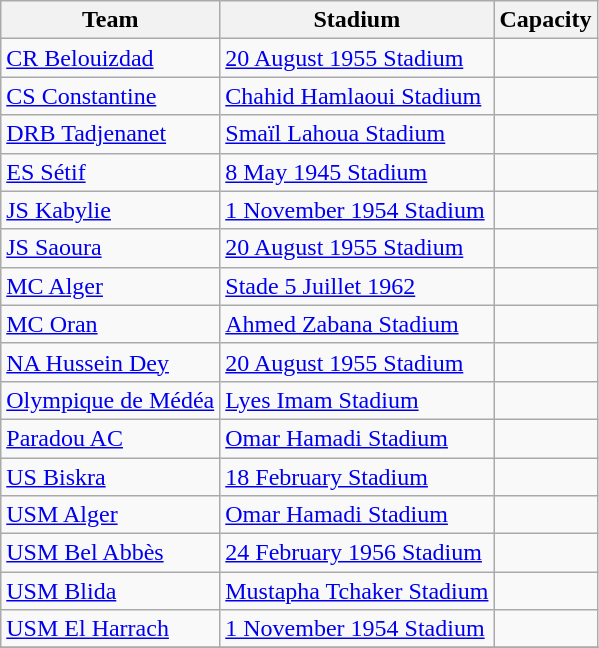<table class="wikitable sortable">
<tr>
<th>Team</th>
<th>Stadium</th>
<th>Capacity</th>
</tr>
<tr>
<td><a href='#'>CR Belouizdad</a></td>
<td><a href='#'>20 August 1955 Stadium</a></td>
<td style="text-align:center"></td>
</tr>
<tr>
<td><a href='#'>CS Constantine</a></td>
<td><a href='#'>Chahid Hamlaoui Stadium</a></td>
<td style="text-align:center"></td>
</tr>
<tr>
<td><a href='#'>DRB Tadjenanet</a></td>
<td><a href='#'>Smaïl Lahoua Stadium</a></td>
<td style="text-align:center"></td>
</tr>
<tr>
<td><a href='#'>ES Sétif</a></td>
<td><a href='#'>8 May 1945 Stadium</a></td>
<td style="text-align:center"></td>
</tr>
<tr>
<td><a href='#'>JS Kabylie</a></td>
<td><a href='#'>1 November 1954 Stadium</a></td>
<td style="text-align:center"></td>
</tr>
<tr>
<td><a href='#'>JS Saoura</a></td>
<td><a href='#'>20 August 1955 Stadium</a></td>
<td style="text-align:center"></td>
</tr>
<tr>
<td><a href='#'>MC Alger</a></td>
<td><a href='#'>Stade 5 Juillet 1962</a></td>
<td style="text-align:center"></td>
</tr>
<tr>
<td><a href='#'>MC Oran</a></td>
<td><a href='#'>Ahmed Zabana Stadium</a></td>
<td style="text-align:center"></td>
</tr>
<tr>
<td><a href='#'>NA Hussein Dey</a></td>
<td><a href='#'>20 August 1955 Stadium</a></td>
<td style="text-align:center"></td>
</tr>
<tr>
<td><a href='#'>Olympique de Médéa</a></td>
<td><a href='#'>Lyes Imam Stadium</a></td>
<td style="text-align:center"></td>
</tr>
<tr>
<td><a href='#'>Paradou AC</a></td>
<td><a href='#'>Omar Hamadi Stadium</a></td>
<td style="text-align:center"></td>
</tr>
<tr>
<td><a href='#'>US Biskra</a></td>
<td><a href='#'>18 February Stadium</a></td>
<td style="text-align:center"></td>
</tr>
<tr>
<td><a href='#'>USM Alger</a></td>
<td><a href='#'>Omar Hamadi Stadium</a></td>
<td style="text-align:center"></td>
</tr>
<tr>
<td><a href='#'>USM Bel Abbès</a></td>
<td><a href='#'>24 February 1956 Stadium</a></td>
<td style="text-align:center"></td>
</tr>
<tr>
<td><a href='#'>USM Blida</a></td>
<td><a href='#'>Mustapha Tchaker Stadium</a></td>
<td style="text-align:center"></td>
</tr>
<tr>
<td><a href='#'>USM El Harrach</a></td>
<td><a href='#'>1 November 1954 Stadium</a></td>
<td style="text-align:center"></td>
</tr>
<tr>
</tr>
</table>
